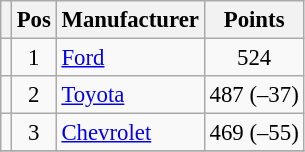<table class="wikitable" style="font-size: 95%">
<tr>
<th></th>
<th>Pos</th>
<th>Manufacturer</th>
<th>Points</th>
</tr>
<tr>
<td align="left"></td>
<td style="text-align:center;">1</td>
<td><a href='#'>Ford</a></td>
<td style="text-align:center;">524</td>
</tr>
<tr>
<td align="left"></td>
<td style="text-align:center;">2</td>
<td><a href='#'>Toyota</a></td>
<td style="text-align:center;">487 (–37)</td>
</tr>
<tr>
<td align="left"></td>
<td style="text-align:center;">3</td>
<td><a href='#'>Chevrolet</a></td>
<td style="text-align:center;">469 (–55)</td>
</tr>
<tr class="sortbottom">
</tr>
</table>
